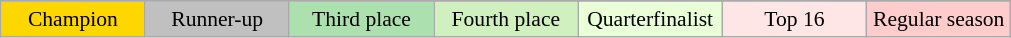<table class="wikitable" style="font-size:90%; text-align:center;">
<tr>
</tr>
<tr>
<td style="background:gold;" width=14%>Champion</td>
<td style="background:silver;" width=14%>Runner-up</td>
<td style="background:#ACE1AF;" width=14%>Third place</td>
<td style="background:#D0F0C0;" width=14%>Fourth place</td>
<td style="background:#E8FFD8;" width=14%>Quarterfinalist</td>
<td style="background:#FFE6E6;" width=14%>Top 16</td>
<td style="background:#fcc;" width=14%>Regular season</td>
</tr>
</table>
